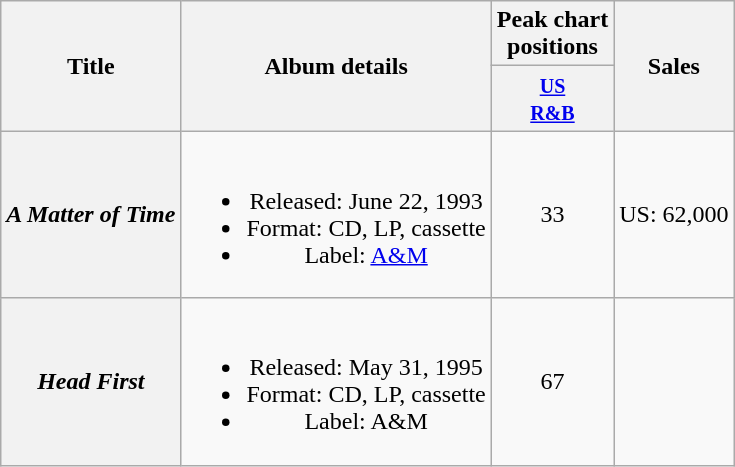<table class="wikitable plainrowheaders" style="text-align:center;">
<tr>
<th scope="col" rowspan="2">Title</th>
<th scope="col" rowspan="2">Album details</th>
<th scope="col" colspan="1">Peak chart<br>positions</th>
<th scope="col" rowspan="2">Sales</th>
</tr>
<tr>
<th scope="col" style="text-align:center;"><small><a href='#'>US<br>R&B</a></small></th>
</tr>
<tr>
<th scope="row"><em>A Matter of Time</em></th>
<td><br><ul><li>Released: June 22, 1993</li><li>Format: CD, LP, cassette</li><li>Label: <a href='#'>A&M</a></li></ul></td>
<td>33</td>
<td>US: 62,000</td>
</tr>
<tr>
<th scope="row"><em>Head First</em></th>
<td><br><ul><li>Released: May 31, 1995</li><li>Format: CD, LP, cassette</li><li>Label: A&M</li></ul></td>
<td>67</td>
<td></td>
</tr>
</table>
